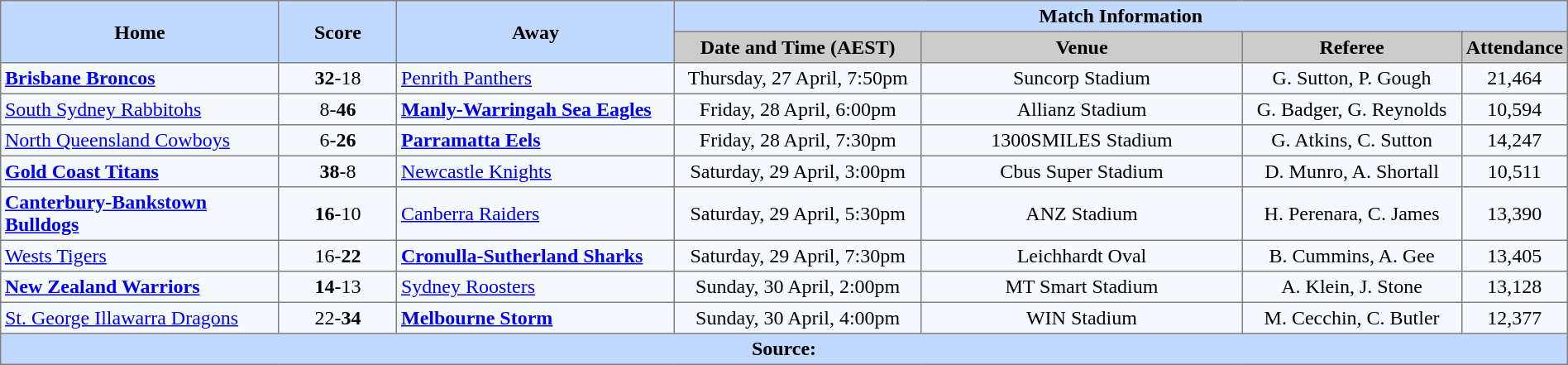<table border=1 style="border-collapse:collapse;  text-align:center;" cellpadding=3 cellspacing=0 width=100%>
<tr bgcolor=#C1D8FF>
<th rowspan=2 width=19%>Home</th>
<th rowspan=2 width=8%>Score</th>
<th rowspan=2 width=19%>Away</th>
<th colspan=6>Match Information</th>
</tr>
<tr bgcolor=#CCCCCC>
<th width=17%>Date and Time (AEST)</th>
<th width=22%>Venue</th>
<th width=50%>Referee</th>
<th width=7%>Attendance</th>
</tr>
<tr style="text-align:center; background:#f5faff;">
<td align="left"><strong><a href='#'>Brisbane Broncos</a></strong></td>
<td><strong>32</strong>-18</td>
<td align="left"> <a href='#'>Penrith Panthers</a></td>
<td>Thursday, 27 April, 7:50pm</td>
<td>Suncorp Stadium</td>
<td>G. Sutton, P. Gough</td>
<td>21,464</td>
</tr>
<tr style="text-align:center; background:#f5faff;">
<td align="left"> <a href='#'>South Sydney Rabbitohs</a></td>
<td>8-<strong>46</strong></td>
<td align="left"> <strong><a href='#'>Manly-Warringah Sea Eagles</a></strong></td>
<td>Friday, 28 April, 6:00pm</td>
<td>Allianz Stadium</td>
<td>G. Badger, G. Reynolds</td>
<td>10,594</td>
</tr>
<tr style="text-align:center; background:#f5faff;">
<td align="left"> <a href='#'>North Queensland Cowboys</a></td>
<td>6-<strong>26</strong></td>
<td align="left"> <strong><a href='#'>Parramatta Eels</a></strong></td>
<td>Friday, 28 April, 7:30pm</td>
<td>1300SMILES Stadium</td>
<td>G. Atkins, C. Sutton</td>
<td>14,247</td>
</tr>
<tr style="text-align:center; background:#f5faff;">
<td align="left"> <strong><a href='#'>Gold Coast Titans</a></strong></td>
<td><strong>38</strong>-8</td>
<td align="left"> <a href='#'>Newcastle Knights</a></td>
<td>Saturday, 29 April, 3:00pm</td>
<td>Cbus Super Stadium</td>
<td>D. Munro, A. Shortall</td>
<td>10,511</td>
</tr>
<tr style="text-align:center; background:#f5faff;">
<td align="left"><strong><a href='#'>Canterbury-Bankstown Bulldogs</a></strong></td>
<td><strong>16</strong>-10</td>
<td align="left"> <a href='#'>Canberra Raiders</a></td>
<td>Saturday, 29 April, 5:30pm</td>
<td>ANZ Stadium</td>
<td>H. Perenara, C. James</td>
<td>13,390</td>
</tr>
<tr style="text-align:center; background:#f5faff;">
<td align="left"> <a href='#'>Wests Tigers</a></td>
<td>16-<strong>22</strong></td>
<td align="left"> <strong><a href='#'>Cronulla-Sutherland Sharks</a></strong></td>
<td>Saturday, 29 April, 7:30pm</td>
<td>Leichhardt Oval</td>
<td>B. Cummins, A. Gee</td>
<td>13,405</td>
</tr>
<tr style="text-align:center; background:#f5faff;">
<td align="left"> <strong><a href='#'>New Zealand Warriors</a></strong></td>
<td><strong>14</strong>-13</td>
<td align="left"> <a href='#'>Sydney Roosters</a></td>
<td>Sunday, 30 April, 2:00pm</td>
<td>MT Smart Stadium</td>
<td>A. Klein, J. Stone</td>
<td>13,128</td>
</tr>
<tr style="text-align:center; background:#f5faff;">
<td align="left"> <a href='#'>St. George Illawarra Dragons</a></td>
<td>22-<strong>34</strong></td>
<td align="left"> <strong><a href='#'>Melbourne Storm</a></strong></td>
<td>Sunday, 30 April, 4:00pm</td>
<td>WIN Stadium</td>
<td>M. Cecchin, C. Butler</td>
<td>12,377</td>
</tr>
<tr style="background:#c1d8ff;">
<th colspan=7>Source:</th>
</tr>
</table>
